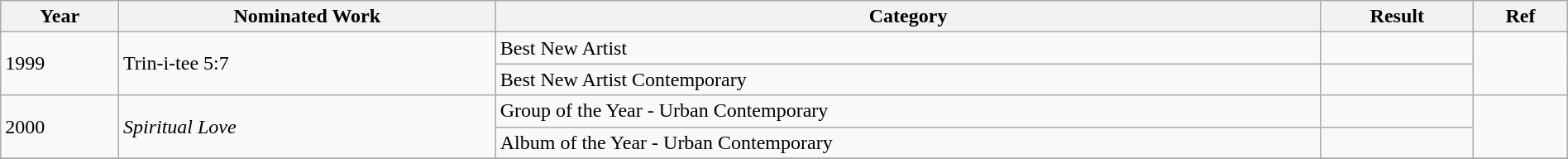<table class="wikitable" width="100%">
<tr>
<th>Year</th>
<th>Nominated Work</th>
<th>Category</th>
<th>Result</th>
<th>Ref</th>
</tr>
<tr>
<td rowspan="2">1999</td>
<td rowspan="2">Trin-i-tee 5:7</td>
<td>Best New Artist</td>
<td></td>
<td rowspan="2" align="center"></td>
</tr>
<tr>
<td>Best New Artist Contemporary</td>
<td></td>
</tr>
<tr>
<td rowspan="2">2000</td>
<td rowspan="2"><em>Spiritual Love</em></td>
<td>Group of the Year - Urban Contemporary</td>
<td></td>
<td rowspan="2" align="center"></td>
</tr>
<tr>
<td>Album of the Year - Urban Contemporary</td>
<td></td>
</tr>
<tr>
</tr>
</table>
